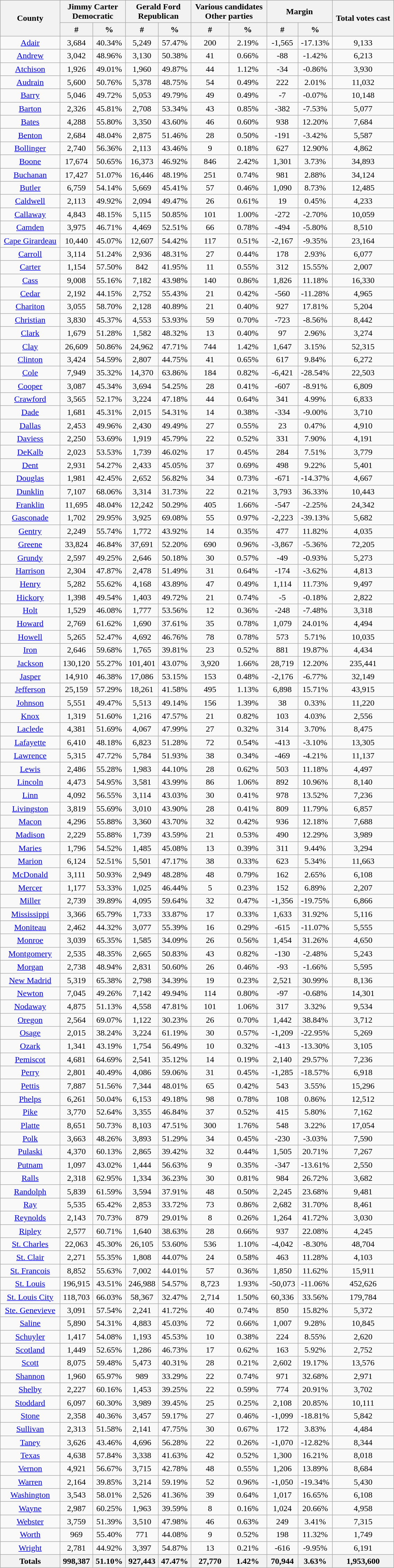<table width="60%" class="wikitable sortable">
<tr>
<th rowspan="2">County</th>
<th colspan="2" style="text-align:center;">Jimmy Carter<br>Democratic</th>
<th colspan="2" style="text-align:center;">Gerald Ford<br>Republican</th>
<th colspan="2" style="text-align:center;">Various candidates<br>Other parties</th>
<th colspan="2" style="text-align:center;">Margin</th>
<th rowspan="2">Total votes cast</th>
</tr>
<tr>
<th style="text-align:center;" data-sort-type="number">#</th>
<th style="text-align:center;" data-sort-type="number">%</th>
<th style="text-align:center;" data-sort-type="number">#</th>
<th style="text-align:center;" data-sort-type="number">%</th>
<th style="text-align:center;" data-sort-type="number">#</th>
<th style="text-align:center;" data-sort-type="number">%</th>
<th style="text-align:center;" data-sort-type="number">#</th>
<th style="text-align:center;" data-sort-type="number">%</th>
</tr>
<tr style="text-align:center;">
<td><a href='#'>Adair</a></td>
<td>3,684</td>
<td>40.34%</td>
<td>5,249</td>
<td>57.47%</td>
<td>200</td>
<td>2.19%</td>
<td>-1,565</td>
<td>-17.13%</td>
<td>9,133</td>
</tr>
<tr style="text-align:center;">
<td><a href='#'>Andrew</a></td>
<td>3,042</td>
<td>48.96%</td>
<td>3,130</td>
<td>50.38%</td>
<td>41</td>
<td>0.66%</td>
<td>-88</td>
<td>-1.42%</td>
<td>6,213</td>
</tr>
<tr style="text-align:center;">
<td><a href='#'>Atchison</a></td>
<td>1,926</td>
<td>49.01%</td>
<td>1,960</td>
<td>49.87%</td>
<td>44</td>
<td>1.12%</td>
<td>-34</td>
<td>-0.86%</td>
<td>3,930</td>
</tr>
<tr style="text-align:center;">
<td><a href='#'>Audrain</a></td>
<td>5,600</td>
<td>50.76%</td>
<td>5,378</td>
<td>48.75%</td>
<td>54</td>
<td>0.49%</td>
<td>222</td>
<td>2.01%</td>
<td>11,032</td>
</tr>
<tr style="text-align:center;">
<td><a href='#'>Barry</a></td>
<td>5,046</td>
<td>49.72%</td>
<td>5,053</td>
<td>49.79%</td>
<td>49</td>
<td>0.49%</td>
<td>-7</td>
<td>-0.07%</td>
<td>10,148</td>
</tr>
<tr style="text-align:center;">
<td><a href='#'>Barton</a></td>
<td>2,326</td>
<td>45.81%</td>
<td>2,708</td>
<td>53.34%</td>
<td>43</td>
<td>0.85%</td>
<td>-382</td>
<td>-7.53%</td>
<td>5,077</td>
</tr>
<tr style="text-align:center;">
<td><a href='#'>Bates</a></td>
<td>4,288</td>
<td>55.80%</td>
<td>3,350</td>
<td>43.60%</td>
<td>46</td>
<td>0.60%</td>
<td>938</td>
<td>12.20%</td>
<td>7,684</td>
</tr>
<tr style="text-align:center;">
<td><a href='#'>Benton</a></td>
<td>2,684</td>
<td>48.04%</td>
<td>2,875</td>
<td>51.46%</td>
<td>28</td>
<td>0.50%</td>
<td>-191</td>
<td>-3.42%</td>
<td>5,587</td>
</tr>
<tr style="text-align:center;">
<td><a href='#'>Bollinger</a></td>
<td>2,740</td>
<td>56.36%</td>
<td>2,113</td>
<td>43.46%</td>
<td>9</td>
<td>0.18%</td>
<td>627</td>
<td>12.90%</td>
<td>4,862</td>
</tr>
<tr style="text-align:center;">
<td><a href='#'>Boone</a></td>
<td>17,674</td>
<td>50.65%</td>
<td>16,373</td>
<td>46.92%</td>
<td>846</td>
<td>2.42%</td>
<td>1,301</td>
<td>3.73%</td>
<td>34,893</td>
</tr>
<tr style="text-align:center;">
<td><a href='#'>Buchanan</a></td>
<td>17,427</td>
<td>51.07%</td>
<td>16,446</td>
<td>48.19%</td>
<td>251</td>
<td>0.74%</td>
<td>981</td>
<td>2.88%</td>
<td>34,124</td>
</tr>
<tr style="text-align:center;">
<td><a href='#'>Butler</a></td>
<td>6,759</td>
<td>54.14%</td>
<td>5,669</td>
<td>45.41%</td>
<td>57</td>
<td>0.46%</td>
<td>1,090</td>
<td>8.73%</td>
<td>12,485</td>
</tr>
<tr style="text-align:center;">
<td><a href='#'>Caldwell</a></td>
<td>2,113</td>
<td>49.92%</td>
<td>2,094</td>
<td>49.47%</td>
<td>26</td>
<td>0.61%</td>
<td>19</td>
<td>0.45%</td>
<td>4,233</td>
</tr>
<tr style="text-align:center;">
<td><a href='#'>Callaway</a></td>
<td>4,843</td>
<td>48.15%</td>
<td>5,115</td>
<td>50.85%</td>
<td>101</td>
<td>1.00%</td>
<td>-272</td>
<td>-2.70%</td>
<td>10,059</td>
</tr>
<tr style="text-align:center;">
<td><a href='#'>Camden</a></td>
<td>3,975</td>
<td>46.71%</td>
<td>4,469</td>
<td>52.51%</td>
<td>66</td>
<td>0.78%</td>
<td>-494</td>
<td>-5.80%</td>
<td>8,510</td>
</tr>
<tr style="text-align:center;">
<td><a href='#'>Cape Girardeau</a></td>
<td>10,440</td>
<td>45.07%</td>
<td>12,607</td>
<td>54.42%</td>
<td>117</td>
<td>0.51%</td>
<td>-2,167</td>
<td>-9.35%</td>
<td>23,164</td>
</tr>
<tr style="text-align:center;">
<td><a href='#'>Carroll</a></td>
<td>3,114</td>
<td>51.24%</td>
<td>2,936</td>
<td>48.31%</td>
<td>27</td>
<td>0.44%</td>
<td>178</td>
<td>2.93%</td>
<td>6,077</td>
</tr>
<tr style="text-align:center;">
<td><a href='#'>Carter</a></td>
<td>1,154</td>
<td>57.50%</td>
<td>842</td>
<td>41.95%</td>
<td>11</td>
<td>0.55%</td>
<td>312</td>
<td>15.55%</td>
<td>2,007</td>
</tr>
<tr style="text-align:center;">
<td><a href='#'>Cass</a></td>
<td>9,008</td>
<td>55.16%</td>
<td>7,182</td>
<td>43.98%</td>
<td>140</td>
<td>0.86%</td>
<td>1,826</td>
<td>11.18%</td>
<td>16,330</td>
</tr>
<tr style="text-align:center;">
<td><a href='#'>Cedar</a></td>
<td>2,192</td>
<td>44.15%</td>
<td>2,752</td>
<td>55.43%</td>
<td>21</td>
<td>0.42%</td>
<td>-560</td>
<td>-11.28%</td>
<td>4,965</td>
</tr>
<tr style="text-align:center;">
<td><a href='#'>Chariton</a></td>
<td>3,055</td>
<td>58.70%</td>
<td>2,128</td>
<td>40.89%</td>
<td>21</td>
<td>0.40%</td>
<td>927</td>
<td>17.81%</td>
<td>5,204</td>
</tr>
<tr style="text-align:center;">
<td><a href='#'>Christian</a></td>
<td>3,830</td>
<td>45.37%</td>
<td>4,553</td>
<td>53.93%</td>
<td>59</td>
<td>0.70%</td>
<td>-723</td>
<td>-8.56%</td>
<td>8,442</td>
</tr>
<tr style="text-align:center;">
<td><a href='#'>Clark</a></td>
<td>1,679</td>
<td>51.28%</td>
<td>1,582</td>
<td>48.32%</td>
<td>13</td>
<td>0.40%</td>
<td>97</td>
<td>2.96%</td>
<td>3,274</td>
</tr>
<tr style="text-align:center;">
<td><a href='#'>Clay</a></td>
<td>26,609</td>
<td>50.86%</td>
<td>24,962</td>
<td>47.71%</td>
<td>744</td>
<td>1.42%</td>
<td>1,647</td>
<td>3.15%</td>
<td>52,315</td>
</tr>
<tr style="text-align:center;">
<td><a href='#'>Clinton</a></td>
<td>3,424</td>
<td>54.59%</td>
<td>2,807</td>
<td>44.75%</td>
<td>41</td>
<td>0.65%</td>
<td>617</td>
<td>9.84%</td>
<td>6,272</td>
</tr>
<tr style="text-align:center;">
<td><a href='#'>Cole</a></td>
<td>7,949</td>
<td>35.32%</td>
<td>14,370</td>
<td>63.86%</td>
<td>184</td>
<td>0.82%</td>
<td>-6,421</td>
<td>-28.54%</td>
<td>22,503</td>
</tr>
<tr style="text-align:center;">
<td><a href='#'>Cooper</a></td>
<td>3,087</td>
<td>45.34%</td>
<td>3,694</td>
<td>54.25%</td>
<td>28</td>
<td>0.41%</td>
<td>-607</td>
<td>-8.91%</td>
<td>6,809</td>
</tr>
<tr style="text-align:center;">
<td><a href='#'>Crawford</a></td>
<td>3,565</td>
<td>52.17%</td>
<td>3,224</td>
<td>47.18%</td>
<td>44</td>
<td>0.64%</td>
<td>341</td>
<td>4.99%</td>
<td>6,833</td>
</tr>
<tr style="text-align:center;">
<td><a href='#'>Dade</a></td>
<td>1,681</td>
<td>45.31%</td>
<td>2,015</td>
<td>54.31%</td>
<td>14</td>
<td>0.38%</td>
<td>-334</td>
<td>-9.00%</td>
<td>3,710</td>
</tr>
<tr style="text-align:center;">
<td><a href='#'>Dallas</a></td>
<td>2,453</td>
<td>49.96%</td>
<td>2,430</td>
<td>49.49%</td>
<td>27</td>
<td>0.55%</td>
<td>23</td>
<td>0.47%</td>
<td>4,910</td>
</tr>
<tr style="text-align:center;">
<td><a href='#'>Daviess</a></td>
<td>2,250</td>
<td>53.69%</td>
<td>1,919</td>
<td>45.79%</td>
<td>22</td>
<td>0.52%</td>
<td>331</td>
<td>7.90%</td>
<td>4,191</td>
</tr>
<tr style="text-align:center;">
<td><a href='#'>DeKalb</a></td>
<td>2,023</td>
<td>53.53%</td>
<td>1,739</td>
<td>46.02%</td>
<td>17</td>
<td>0.45%</td>
<td>284</td>
<td>7.51%</td>
<td>3,779</td>
</tr>
<tr style="text-align:center;">
<td><a href='#'>Dent</a></td>
<td>2,931</td>
<td>54.27%</td>
<td>2,433</td>
<td>45.05%</td>
<td>37</td>
<td>0.69%</td>
<td>498</td>
<td>9.22%</td>
<td>5,401</td>
</tr>
<tr style="text-align:center;">
<td><a href='#'>Douglas</a></td>
<td>1,981</td>
<td>42.45%</td>
<td>2,652</td>
<td>56.82%</td>
<td>34</td>
<td>0.73%</td>
<td>-671</td>
<td>-14.37%</td>
<td>4,667</td>
</tr>
<tr style="text-align:center;">
<td><a href='#'>Dunklin</a></td>
<td>7,107</td>
<td>68.06%</td>
<td>3,314</td>
<td>31.73%</td>
<td>22</td>
<td>0.21%</td>
<td>3,793</td>
<td>36.33%</td>
<td>10,443</td>
</tr>
<tr style="text-align:center;">
<td><a href='#'>Franklin</a></td>
<td>11,695</td>
<td>48.04%</td>
<td>12,242</td>
<td>50.29%</td>
<td>405</td>
<td>1.66%</td>
<td>-547</td>
<td>-2.25%</td>
<td>24,342</td>
</tr>
<tr style="text-align:center;">
<td><a href='#'>Gasconade</a></td>
<td>1,702</td>
<td>29.95%</td>
<td>3,925</td>
<td>69.08%</td>
<td>55</td>
<td>0.97%</td>
<td>-2,223</td>
<td>-39.13%</td>
<td>5,682</td>
</tr>
<tr style="text-align:center;">
<td><a href='#'>Gentry</a></td>
<td>2,249</td>
<td>55.74%</td>
<td>1,772</td>
<td>43.92%</td>
<td>14</td>
<td>0.35%</td>
<td>477</td>
<td>11.82%</td>
<td>4,035</td>
</tr>
<tr style="text-align:center;">
<td><a href='#'>Greene</a></td>
<td>33,824</td>
<td>46.84%</td>
<td>37,691</td>
<td>52.20%</td>
<td>690</td>
<td>0.96%</td>
<td>-3,867</td>
<td>-5.36%</td>
<td>72,205</td>
</tr>
<tr style="text-align:center;">
<td><a href='#'>Grundy</a></td>
<td>2,597</td>
<td>49.25%</td>
<td>2,646</td>
<td>50.18%</td>
<td>30</td>
<td>0.57%</td>
<td>-49</td>
<td>-0.93%</td>
<td>5,273</td>
</tr>
<tr style="text-align:center;">
<td><a href='#'>Harrison</a></td>
<td>2,304</td>
<td>47.87%</td>
<td>2,478</td>
<td>51.49%</td>
<td>31</td>
<td>0.64%</td>
<td>-174</td>
<td>-3.62%</td>
<td>4,813</td>
</tr>
<tr style="text-align:center;">
<td><a href='#'>Henry</a></td>
<td>5,282</td>
<td>55.62%</td>
<td>4,168</td>
<td>43.89%</td>
<td>47</td>
<td>0.49%</td>
<td>1,114</td>
<td>11.73%</td>
<td>9,497</td>
</tr>
<tr style="text-align:center;">
<td><a href='#'>Hickory</a></td>
<td>1,398</td>
<td>49.54%</td>
<td>1,403</td>
<td>49.72%</td>
<td>21</td>
<td>0.74%</td>
<td>-5</td>
<td>-0.18%</td>
<td>2,822</td>
</tr>
<tr style="text-align:center;">
<td><a href='#'>Holt</a></td>
<td>1,529</td>
<td>46.08%</td>
<td>1,777</td>
<td>53.56%</td>
<td>12</td>
<td>0.36%</td>
<td>-248</td>
<td>-7.48%</td>
<td>3,318</td>
</tr>
<tr style="text-align:center;">
<td><a href='#'>Howard</a></td>
<td>2,769</td>
<td>61.62%</td>
<td>1,690</td>
<td>37.61%</td>
<td>35</td>
<td>0.78%</td>
<td>1,079</td>
<td>24.01%</td>
<td>4,494</td>
</tr>
<tr style="text-align:center;">
<td><a href='#'>Howell</a></td>
<td>5,265</td>
<td>52.47%</td>
<td>4,692</td>
<td>46.76%</td>
<td>78</td>
<td>0.78%</td>
<td>573</td>
<td>5.71%</td>
<td>10,035</td>
</tr>
<tr style="text-align:center;">
<td><a href='#'>Iron</a></td>
<td>2,646</td>
<td>59.68%</td>
<td>1,765</td>
<td>39.81%</td>
<td>23</td>
<td>0.52%</td>
<td>881</td>
<td>19.87%</td>
<td>4,434</td>
</tr>
<tr style="text-align:center;">
<td><a href='#'>Jackson</a></td>
<td>130,120</td>
<td>55.27%</td>
<td>101,401</td>
<td>43.07%</td>
<td>3,920</td>
<td>1.66%</td>
<td>28,719</td>
<td>12.20%</td>
<td>235,441</td>
</tr>
<tr style="text-align:center;">
<td><a href='#'>Jasper</a></td>
<td>14,910</td>
<td>46.38%</td>
<td>17,086</td>
<td>53.15%</td>
<td>153</td>
<td>0.48%</td>
<td>-2,176</td>
<td>-6.77%</td>
<td>32,149</td>
</tr>
<tr style="text-align:center;">
<td><a href='#'>Jefferson</a></td>
<td>25,159</td>
<td>57.29%</td>
<td>18,261</td>
<td>41.58%</td>
<td>495</td>
<td>1.13%</td>
<td>6,898</td>
<td>15.71%</td>
<td>43,915</td>
</tr>
<tr style="text-align:center;">
<td><a href='#'>Johnson</a></td>
<td>5,551</td>
<td>49.47%</td>
<td>5,513</td>
<td>49.14%</td>
<td>156</td>
<td>1.39%</td>
<td>38</td>
<td>0.33%</td>
<td>11,220</td>
</tr>
<tr style="text-align:center;">
<td><a href='#'>Knox</a></td>
<td>1,319</td>
<td>51.60%</td>
<td>1,216</td>
<td>47.57%</td>
<td>21</td>
<td>0.82%</td>
<td>103</td>
<td>4.03%</td>
<td>2,556</td>
</tr>
<tr style="text-align:center;">
<td><a href='#'>Laclede</a></td>
<td>4,381</td>
<td>51.69%</td>
<td>4,067</td>
<td>47.99%</td>
<td>27</td>
<td>0.32%</td>
<td>314</td>
<td>3.70%</td>
<td>8,475</td>
</tr>
<tr style="text-align:center;">
<td><a href='#'>Lafayette</a></td>
<td>6,410</td>
<td>48.18%</td>
<td>6,823</td>
<td>51.28%</td>
<td>72</td>
<td>0.54%</td>
<td>-413</td>
<td>-3.10%</td>
<td>13,305</td>
</tr>
<tr style="text-align:center;">
<td><a href='#'>Lawrence</a></td>
<td>5,315</td>
<td>47.72%</td>
<td>5,784</td>
<td>51.93%</td>
<td>38</td>
<td>0.34%</td>
<td>-469</td>
<td>-4.21%</td>
<td>11,137</td>
</tr>
<tr style="text-align:center;">
<td><a href='#'>Lewis</a></td>
<td>2,486</td>
<td>55.28%</td>
<td>1,983</td>
<td>44.10%</td>
<td>28</td>
<td>0.62%</td>
<td>503</td>
<td>11.18%</td>
<td>4,497</td>
</tr>
<tr style="text-align:center;">
<td><a href='#'>Lincoln</a></td>
<td>4,473</td>
<td>54.95%</td>
<td>3,581</td>
<td>43.99%</td>
<td>86</td>
<td>1.06%</td>
<td>892</td>
<td>10.96%</td>
<td>8,140</td>
</tr>
<tr style="text-align:center;">
<td><a href='#'>Linn</a></td>
<td>4,092</td>
<td>56.55%</td>
<td>3,114</td>
<td>43.03%</td>
<td>30</td>
<td>0.41%</td>
<td>978</td>
<td>13.52%</td>
<td>7,236</td>
</tr>
<tr style="text-align:center;">
<td><a href='#'>Livingston</a></td>
<td>3,819</td>
<td>55.69%</td>
<td>3,010</td>
<td>43.90%</td>
<td>28</td>
<td>0.41%</td>
<td>809</td>
<td>11.79%</td>
<td>6,857</td>
</tr>
<tr style="text-align:center;">
<td><a href='#'>Macon</a></td>
<td>4,296</td>
<td>55.88%</td>
<td>3,360</td>
<td>43.70%</td>
<td>32</td>
<td>0.42%</td>
<td>936</td>
<td>12.18%</td>
<td>7,688</td>
</tr>
<tr style="text-align:center;">
<td><a href='#'>Madison</a></td>
<td>2,229</td>
<td>55.88%</td>
<td>1,739</td>
<td>43.59%</td>
<td>21</td>
<td>0.53%</td>
<td>490</td>
<td>12.29%</td>
<td>3,989</td>
</tr>
<tr style="text-align:center;">
<td><a href='#'>Maries</a></td>
<td>1,796</td>
<td>54.52%</td>
<td>1,485</td>
<td>45.08%</td>
<td>13</td>
<td>0.39%</td>
<td>311</td>
<td>9.44%</td>
<td>3,294</td>
</tr>
<tr style="text-align:center;">
<td><a href='#'>Marion</a></td>
<td>6,124</td>
<td>52.51%</td>
<td>5,501</td>
<td>47.17%</td>
<td>38</td>
<td>0.33%</td>
<td>623</td>
<td>5.34%</td>
<td>11,663</td>
</tr>
<tr style="text-align:center;">
<td><a href='#'>McDonald</a></td>
<td>3,111</td>
<td>50.93%</td>
<td>2,949</td>
<td>48.28%</td>
<td>48</td>
<td>0.79%</td>
<td>162</td>
<td>2.65%</td>
<td>6,108</td>
</tr>
<tr style="text-align:center;">
<td><a href='#'>Mercer</a></td>
<td>1,177</td>
<td>53.33%</td>
<td>1,025</td>
<td>46.44%</td>
<td>5</td>
<td>0.23%</td>
<td>152</td>
<td>6.89%</td>
<td>2,207</td>
</tr>
<tr style="text-align:center;">
<td><a href='#'>Miller</a></td>
<td>2,739</td>
<td>39.89%</td>
<td>4,095</td>
<td>59.64%</td>
<td>32</td>
<td>0.47%</td>
<td>-1,356</td>
<td>-19.75%</td>
<td>6,866</td>
</tr>
<tr style="text-align:center;">
<td><a href='#'>Mississippi</a></td>
<td>3,366</td>
<td>65.79%</td>
<td>1,733</td>
<td>33.87%</td>
<td>17</td>
<td>0.33%</td>
<td>1,633</td>
<td>31.92%</td>
<td>5,116</td>
</tr>
<tr style="text-align:center;">
<td><a href='#'>Moniteau</a></td>
<td>2,462</td>
<td>44.32%</td>
<td>3,077</td>
<td>55.39%</td>
<td>16</td>
<td>0.29%</td>
<td>-615</td>
<td>-11.07%</td>
<td>5,555</td>
</tr>
<tr style="text-align:center;">
<td><a href='#'>Monroe</a></td>
<td>3,039</td>
<td>65.35%</td>
<td>1,585</td>
<td>34.09%</td>
<td>26</td>
<td>0.56%</td>
<td>1,454</td>
<td>31.26%</td>
<td>4,650</td>
</tr>
<tr style="text-align:center;">
<td><a href='#'>Montgomery</a></td>
<td>2,535</td>
<td>48.35%</td>
<td>2,665</td>
<td>50.83%</td>
<td>43</td>
<td>0.82%</td>
<td>-130</td>
<td>-2.48%</td>
<td>5,243</td>
</tr>
<tr style="text-align:center;">
<td><a href='#'>Morgan</a></td>
<td>2,738</td>
<td>48.94%</td>
<td>2,831</td>
<td>50.60%</td>
<td>26</td>
<td>0.46%</td>
<td>-93</td>
<td>-1.66%</td>
<td>5,595</td>
</tr>
<tr style="text-align:center;">
<td><a href='#'>New Madrid</a></td>
<td>5,319</td>
<td>65.38%</td>
<td>2,798</td>
<td>34.39%</td>
<td>19</td>
<td>0.23%</td>
<td>2,521</td>
<td>30.99%</td>
<td>8,136</td>
</tr>
<tr style="text-align:center;">
<td><a href='#'>Newton</a></td>
<td>7,045</td>
<td>49.26%</td>
<td>7,142</td>
<td>49.94%</td>
<td>114</td>
<td>0.80%</td>
<td>-97</td>
<td>-0.68%</td>
<td>14,301</td>
</tr>
<tr style="text-align:center;">
<td><a href='#'>Nodaway</a></td>
<td>4,875</td>
<td>51.13%</td>
<td>4,558</td>
<td>47.81%</td>
<td>101</td>
<td>1.06%</td>
<td>317</td>
<td>3.32%</td>
<td>9,534</td>
</tr>
<tr style="text-align:center;">
<td><a href='#'>Oregon</a></td>
<td>2,564</td>
<td>69.07%</td>
<td>1,122</td>
<td>30.23%</td>
<td>26</td>
<td>0.70%</td>
<td>1,442</td>
<td>38.84%</td>
<td>3,712</td>
</tr>
<tr style="text-align:center;">
<td><a href='#'>Osage</a></td>
<td>2,015</td>
<td>38.24%</td>
<td>3,224</td>
<td>61.19%</td>
<td>30</td>
<td>0.57%</td>
<td>-1,209</td>
<td>-22.95%</td>
<td>5,269</td>
</tr>
<tr style="text-align:center;">
<td><a href='#'>Ozark</a></td>
<td>1,341</td>
<td>43.19%</td>
<td>1,754</td>
<td>56.49%</td>
<td>10</td>
<td>0.32%</td>
<td>-413</td>
<td>-13.30%</td>
<td>3,105</td>
</tr>
<tr style="text-align:center;">
<td><a href='#'>Pemiscot</a></td>
<td>4,681</td>
<td>64.69%</td>
<td>2,541</td>
<td>35.12%</td>
<td>14</td>
<td>0.19%</td>
<td>2,140</td>
<td>29.57%</td>
<td>7,236</td>
</tr>
<tr style="text-align:center;">
<td><a href='#'>Perry</a></td>
<td>2,801</td>
<td>40.49%</td>
<td>4,086</td>
<td>59.06%</td>
<td>31</td>
<td>0.45%</td>
<td>-1,285</td>
<td>-18.57%</td>
<td>6,918</td>
</tr>
<tr style="text-align:center;">
<td><a href='#'>Pettis</a></td>
<td>7,887</td>
<td>51.56%</td>
<td>7,344</td>
<td>48.01%</td>
<td>65</td>
<td>0.42%</td>
<td>543</td>
<td>3.55%</td>
<td>15,296</td>
</tr>
<tr style="text-align:center;">
<td><a href='#'>Phelps</a></td>
<td>6,261</td>
<td>50.04%</td>
<td>6,153</td>
<td>49.18%</td>
<td>98</td>
<td>0.78%</td>
<td>108</td>
<td>0.86%</td>
<td>12,512</td>
</tr>
<tr style="text-align:center;">
<td><a href='#'>Pike</a></td>
<td>3,770</td>
<td>52.64%</td>
<td>3,355</td>
<td>46.84%</td>
<td>37</td>
<td>0.52%</td>
<td>415</td>
<td>5.80%</td>
<td>7,162</td>
</tr>
<tr style="text-align:center;">
<td><a href='#'>Platte</a></td>
<td>8,651</td>
<td>50.73%</td>
<td>8,103</td>
<td>47.51%</td>
<td>300</td>
<td>1.76%</td>
<td>548</td>
<td>3.22%</td>
<td>17,054</td>
</tr>
<tr style="text-align:center;">
<td><a href='#'>Polk</a></td>
<td>3,663</td>
<td>48.26%</td>
<td>3,893</td>
<td>51.29%</td>
<td>34</td>
<td>0.45%</td>
<td>-230</td>
<td>-3.03%</td>
<td>7,590</td>
</tr>
<tr style="text-align:center;">
<td><a href='#'>Pulaski</a></td>
<td>4,370</td>
<td>60.13%</td>
<td>2,865</td>
<td>39.42%</td>
<td>32</td>
<td>0.44%</td>
<td>1,505</td>
<td>20.71%</td>
<td>7,267</td>
</tr>
<tr style="text-align:center;">
<td><a href='#'>Putnam</a></td>
<td>1,097</td>
<td>43.02%</td>
<td>1,444</td>
<td>56.63%</td>
<td>9</td>
<td>0.35%</td>
<td>-347</td>
<td>-13.61%</td>
<td>2,550</td>
</tr>
<tr style="text-align:center;">
<td><a href='#'>Ralls</a></td>
<td>2,318</td>
<td>62.95%</td>
<td>1,334</td>
<td>36.23%</td>
<td>30</td>
<td>0.81%</td>
<td>984</td>
<td>26.72%</td>
<td>3,682</td>
</tr>
<tr style="text-align:center;">
<td><a href='#'>Randolph</a></td>
<td>5,839</td>
<td>61.59%</td>
<td>3,594</td>
<td>37.91%</td>
<td>48</td>
<td>0.50%</td>
<td>2,245</td>
<td>23.68%</td>
<td>9,481</td>
</tr>
<tr style="text-align:center;">
<td><a href='#'>Ray</a></td>
<td>5,535</td>
<td>65.42%</td>
<td>2,853</td>
<td>33.72%</td>
<td>73</td>
<td>0.86%</td>
<td>2,682</td>
<td>31.70%</td>
<td>8,461</td>
</tr>
<tr style="text-align:center;">
<td><a href='#'>Reynolds</a></td>
<td>2,143</td>
<td>70.73%</td>
<td>879</td>
<td>29.01%</td>
<td>8</td>
<td>0.26%</td>
<td>1,264</td>
<td>41.72%</td>
<td>3,030</td>
</tr>
<tr style="text-align:center;">
<td><a href='#'>Ripley</a></td>
<td>2,577</td>
<td>60.71%</td>
<td>1,640</td>
<td>38.63%</td>
<td>28</td>
<td>0.66%</td>
<td>937</td>
<td>22.08%</td>
<td>4,245</td>
</tr>
<tr style="text-align:center;">
<td><a href='#'>St. Charles</a></td>
<td>22,063</td>
<td>45.30%</td>
<td>26,105</td>
<td>53.60%</td>
<td>536</td>
<td>1.10%</td>
<td>-4,042</td>
<td>-8.30%</td>
<td>48,704</td>
</tr>
<tr style="text-align:center;">
<td><a href='#'>St. Clair</a></td>
<td>2,271</td>
<td>55.35%</td>
<td>1,808</td>
<td>44.07%</td>
<td>24</td>
<td>0.58%</td>
<td>463</td>
<td>11.28%</td>
<td>4,103</td>
</tr>
<tr style="text-align:center;">
<td><a href='#'>St. Francois</a></td>
<td>8,852</td>
<td>55.63%</td>
<td>7,002</td>
<td>44.01%</td>
<td>57</td>
<td>0.36%</td>
<td>1,850</td>
<td>11.62%</td>
<td>15,911</td>
</tr>
<tr style="text-align:center;">
<td><a href='#'>St. Louis</a></td>
<td>196,915</td>
<td>43.51%</td>
<td>246,988</td>
<td>54.57%</td>
<td>8,723</td>
<td>1.93%</td>
<td>-50,073</td>
<td>-11.06%</td>
<td>452,626</td>
</tr>
<tr style="text-align:center;">
<td><a href='#'>St. Louis City</a></td>
<td>118,703</td>
<td>66.03%</td>
<td>58,367</td>
<td>32.47%</td>
<td>2,714</td>
<td>1.50%</td>
<td>60,336</td>
<td>33.56%</td>
<td>179,784</td>
</tr>
<tr style="text-align:center;">
<td><a href='#'>Ste. Genevieve</a></td>
<td>3,091</td>
<td>57.54%</td>
<td>2,241</td>
<td>41.72%</td>
<td>40</td>
<td>0.74%</td>
<td>850</td>
<td>15.82%</td>
<td>5,372</td>
</tr>
<tr style="text-align:center;">
<td><a href='#'>Saline</a></td>
<td>5,890</td>
<td>54.31%</td>
<td>4,883</td>
<td>45.03%</td>
<td>72</td>
<td>0.66%</td>
<td>1,007</td>
<td>9.28%</td>
<td>10,845</td>
</tr>
<tr style="text-align:center;">
<td><a href='#'>Schuyler</a></td>
<td>1,417</td>
<td>54.08%</td>
<td>1,193</td>
<td>45.53%</td>
<td>10</td>
<td>0.38%</td>
<td>224</td>
<td>8.55%</td>
<td>2,620</td>
</tr>
<tr style="text-align:center;">
<td><a href='#'>Scotland</a></td>
<td>1,449</td>
<td>52.65%</td>
<td>1,286</td>
<td>46.73%</td>
<td>17</td>
<td>0.62%</td>
<td>163</td>
<td>5.92%</td>
<td>2,752</td>
</tr>
<tr style="text-align:center;">
<td><a href='#'>Scott</a></td>
<td>8,075</td>
<td>59.48%</td>
<td>5,473</td>
<td>40.31%</td>
<td>28</td>
<td>0.21%</td>
<td>2,602</td>
<td>19.17%</td>
<td>13,576</td>
</tr>
<tr style="text-align:center;">
<td><a href='#'>Shannon</a></td>
<td>1,960</td>
<td>65.97%</td>
<td>989</td>
<td>33.29%</td>
<td>22</td>
<td>0.74%</td>
<td>971</td>
<td>32.68%</td>
<td>2,971</td>
</tr>
<tr style="text-align:center;">
<td><a href='#'>Shelby</a></td>
<td>2,227</td>
<td>60.16%</td>
<td>1,453</td>
<td>39.25%</td>
<td>22</td>
<td>0.59%</td>
<td>774</td>
<td>20.91%</td>
<td>3,702</td>
</tr>
<tr style="text-align:center;">
<td><a href='#'>Stoddard</a></td>
<td>6,097</td>
<td>60.30%</td>
<td>3,989</td>
<td>39.45%</td>
<td>25</td>
<td>0.25%</td>
<td>2,108</td>
<td>20.85%</td>
<td>10,111</td>
</tr>
<tr style="text-align:center;">
<td><a href='#'>Stone</a></td>
<td>2,358</td>
<td>40.36%</td>
<td>3,457</td>
<td>59.17%</td>
<td>27</td>
<td>0.46%</td>
<td>-1,099</td>
<td>-18.81%</td>
<td>5,842</td>
</tr>
<tr style="text-align:center;">
<td><a href='#'>Sullivan</a></td>
<td>2,313</td>
<td>51.58%</td>
<td>2,141</td>
<td>47.75%</td>
<td>30</td>
<td>0.67%</td>
<td>172</td>
<td>3.83%</td>
<td>4,484</td>
</tr>
<tr style="text-align:center;">
<td><a href='#'>Taney</a></td>
<td>3,626</td>
<td>43.46%</td>
<td>4,696</td>
<td>56.28%</td>
<td>22</td>
<td>0.26%</td>
<td>-1,070</td>
<td>-12.82%</td>
<td>8,344</td>
</tr>
<tr style="text-align:center;">
<td><a href='#'>Texas</a></td>
<td>4,638</td>
<td>57.84%</td>
<td>3,338</td>
<td>41.63%</td>
<td>42</td>
<td>0.52%</td>
<td>1,300</td>
<td>16.21%</td>
<td>8,018</td>
</tr>
<tr style="text-align:center;">
<td><a href='#'>Vernon</a></td>
<td>4,921</td>
<td>56.67%</td>
<td>3,715</td>
<td>42.78%</td>
<td>48</td>
<td>0.55%</td>
<td>1,206</td>
<td>13.89%</td>
<td>8,684</td>
</tr>
<tr style="text-align:center;">
<td><a href='#'>Warren</a></td>
<td>2,164</td>
<td>39.85%</td>
<td>3,214</td>
<td>59.19%</td>
<td>52</td>
<td>0.96%</td>
<td>-1,050</td>
<td>-19.34%</td>
<td>5,430</td>
</tr>
<tr style="text-align:center;">
<td><a href='#'>Washington</a></td>
<td>3,543</td>
<td>58.01%</td>
<td>2,526</td>
<td>41.36%</td>
<td>39</td>
<td>0.64%</td>
<td>1,017</td>
<td>16.65%</td>
<td>6,108</td>
</tr>
<tr style="text-align:center;">
<td><a href='#'>Wayne</a></td>
<td>2,987</td>
<td>60.25%</td>
<td>1,963</td>
<td>39.59%</td>
<td>8</td>
<td>0.16%</td>
<td>1,024</td>
<td>20.66%</td>
<td>4,958</td>
</tr>
<tr style="text-align:center;">
<td><a href='#'>Webster</a></td>
<td>3,759</td>
<td>51.39%</td>
<td>3,510</td>
<td>47.98%</td>
<td>46</td>
<td>0.63%</td>
<td>249</td>
<td>3.41%</td>
<td>7,315</td>
</tr>
<tr style="text-align:center;">
<td><a href='#'>Worth</a></td>
<td>969</td>
<td>55.40%</td>
<td>771</td>
<td>44.08%</td>
<td>9</td>
<td>0.52%</td>
<td>198</td>
<td>11.32%</td>
<td>1,749</td>
</tr>
<tr style="text-align:center;">
<td><a href='#'>Wright</a></td>
<td>2,781</td>
<td>44.92%</td>
<td>3,397</td>
<td>54.87%</td>
<td>13</td>
<td>0.21%</td>
<td>-616</td>
<td>-9.95%</td>
<td>6,191</td>
</tr>
<tr style="text-align:center;">
<th>Totals</th>
<th>998,387</th>
<th>51.10%</th>
<th>927,443</th>
<th>47.47%</th>
<th>27,770</th>
<th>1.42%</th>
<th>70,944</th>
<th>3.63%</th>
<th>1,953,600</th>
</tr>
</table>
